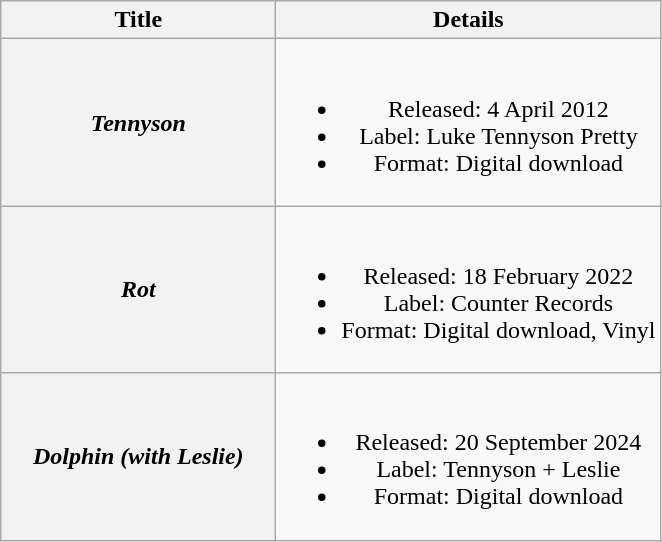<table class="wikitable plainrowheaders" style="text-align:center;">
<tr>
<th scope="col" style="width:11em">Title</th>
<th scope="col">Details</th>
</tr>
<tr>
<th scope="row"><em>Tennyson</em></th>
<td><br><ul><li>Released: 4 April 2012</li><li>Label: Luke Tennyson Pretty</li><li>Format: Digital download</li></ul></td>
</tr>
<tr>
<th scope="row"><em>Rot</em></th>
<td><br><ul><li>Released: 18 February 2022</li><li>Label: Counter Records</li><li>Format: Digital download, Vinyl</li></ul></td>
</tr>
<tr>
<th scope="row"><em>Dolphin (with Leslie)</em></th>
<td><br><ul><li>Released: 20 September 2024</li><li>Label: Tennyson + Leslie</li><li>Format: Digital download</li></ul></td>
</tr>
</table>
